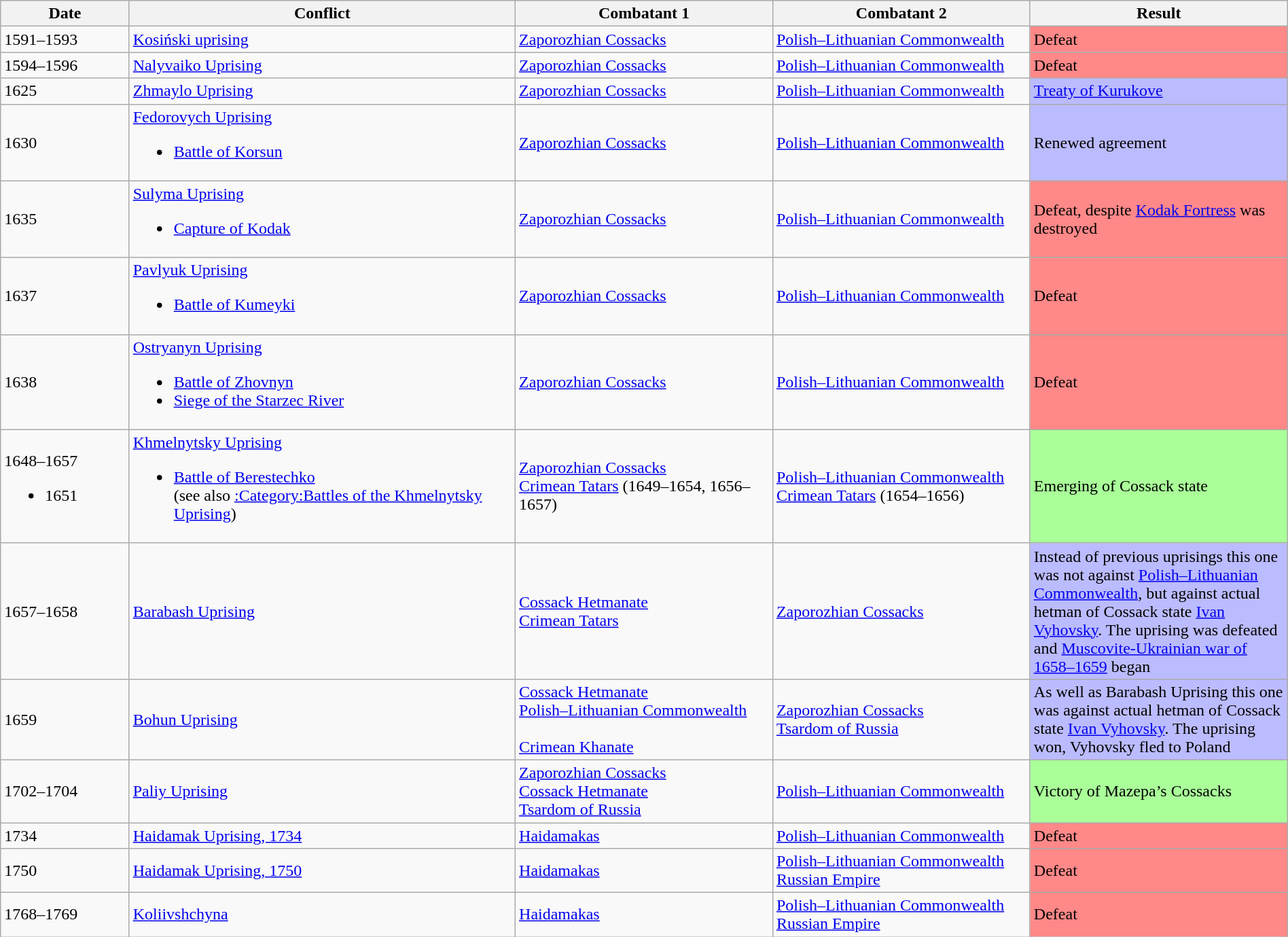<table class="wikitable" width="100%">
<tr>
<th width="10%">Date</th>
<th width="30%">Conflict</th>
<th width="20%">Combatant 1</th>
<th width="20%">Combatant 2</th>
<th width="20%">Result</th>
</tr>
<tr>
<td>1591–1593</td>
<td><a href='#'>Kosiński uprising</a></td>
<td><a href='#'>Zaporozhian Cossacks</a></td>
<td> <a href='#'>Polish–Lithuanian Commonwealth</a></td>
<td style="background:#F88">Defeat</td>
</tr>
<tr>
<td>1594–1596</td>
<td><a href='#'>Nalyvaiko Uprising</a></td>
<td><a href='#'>Zaporozhian Cossacks</a></td>
<td> <a href='#'>Polish–Lithuanian Commonwealth</a></td>
<td style="background:#F88">Defeat</td>
</tr>
<tr>
<td>1625</td>
<td><a href='#'>Zhmaylo Uprising</a></td>
<td><a href='#'>Zaporozhian Cossacks</a></td>
<td> <a href='#'>Polish–Lithuanian Commonwealth</a></td>
<td style="background:#BBF"><a href='#'>Treaty of Kurukove</a></td>
</tr>
<tr>
<td>1630</td>
<td><a href='#'>Fedorovych Uprising</a><br><ul><li><a href='#'>Battle of Korsun</a></li></ul></td>
<td><a href='#'>Zaporozhian Cossacks</a></td>
<td> <a href='#'>Polish–Lithuanian Commonwealth</a></td>
<td style="background:#BBF">Renewed agreement</td>
</tr>
<tr>
<td>1635</td>
<td><a href='#'>Sulyma Uprising</a><br><ul><li><a href='#'>Capture of Kodak</a></li></ul></td>
<td><a href='#'>Zaporozhian Cossacks</a></td>
<td> <a href='#'>Polish–Lithuanian Commonwealth</a></td>
<td style="background:#F88">Defeat, despite <a href='#'>Kodak Fortress</a> was destroyed</td>
</tr>
<tr>
<td>1637</td>
<td><a href='#'>Pavlyuk Uprising</a><br><ul><li><a href='#'>Battle of Kumeyki</a></li></ul></td>
<td><a href='#'>Zaporozhian Cossacks</a></td>
<td> <a href='#'>Polish–Lithuanian Commonwealth</a></td>
<td style="background:#F88">Defeat</td>
</tr>
<tr>
<td>1638</td>
<td><a href='#'>Ostryanyn Uprising</a><br><ul><li><a href='#'>Battle of Zhovnyn</a></li><li><a href='#'>Siege of the Starzec River</a></li></ul></td>
<td><a href='#'>Zaporozhian Cossacks</a></td>
<td> <a href='#'>Polish–Lithuanian Commonwealth</a></td>
<td style="background:#F88">Defeat</td>
</tr>
<tr>
<td>1648–1657<br><ul><li>1651</li></ul></td>
<td><a href='#'>Khmelnytsky Uprising</a><br><ul><li><a href='#'>Battle of Berestechko</a><br> (see also <a href='#'>:Category:Battles of the Khmelnytsky Uprising</a>)</li></ul></td>
<td><a href='#'>Zaporozhian Cossacks</a> <br> <a href='#'>Crimean Tatars</a> (1649–1654, 1656–1657)</td>
<td> <a href='#'>Polish–Lithuanian Commonwealth</a><br> <a href='#'>Crimean Tatars</a> (1654–1656)</td>
<td style="background:#AF9">Emerging of Cossack state</td>
</tr>
<tr>
<td>1657–1658</td>
<td><a href='#'>Barabash Uprising</a></td>
<td> <a href='#'>Cossack Hetmanate</a><br> <a href='#'>Crimean Tatars</a></td>
<td><a href='#'>Zaporozhian Cossacks</a></td>
<td style="background:#BBF">Instead of previous uprisings this one was not against <a href='#'>Polish–Lithuanian Commonwealth</a>, but against actual hetman of Cossack state <a href='#'>Ivan Vyhovsky</a>. The uprising was defeated and <a href='#'>Muscovite-Ukrainian war of 1658–1659</a> began</td>
</tr>
<tr>
<td>1659</td>
<td><a href='#'>Bohun Uprising</a></td>
<td> <a href='#'>Cossack Hetmanate</a><br> <a href='#'>Polish–Lithuanian Commonwealth</a><br><br> <a href='#'>Crimean Khanate</a></td>
<td><a href='#'>Zaporozhian Cossacks</a><br>  <a href='#'>Tsardom of Russia</a></td>
<td style="background:#BBF">As well as Barabash Uprising this one was against actual hetman of Cossack state <a href='#'>Ivan Vyhovsky</a>. The uprising won, Vyhovsky fled to Poland</td>
</tr>
<tr>
<td>1702–1704</td>
<td><a href='#'>Paliy Uprising</a></td>
<td><a href='#'>Zaporozhian Cossacks</a><br> <a href='#'>Cossack Hetmanate</a><br>  <a href='#'>Tsardom of Russia</a></td>
<td> <a href='#'>Polish–Lithuanian Commonwealth</a></td>
<td style="background:#AF9">Victory of Mazepa’s Cossacks</td>
</tr>
<tr>
<td>1734</td>
<td><a href='#'>Haidamak Uprising, 1734</a></td>
<td><a href='#'>Haidamakas</a></td>
<td> <a href='#'>Polish–Lithuanian Commonwealth</a></td>
<td style="background:#F88">Defeat</td>
</tr>
<tr>
<td>1750</td>
<td><a href='#'>Haidamak Uprising, 1750</a></td>
<td><a href='#'>Haidamakas</a></td>
<td> <a href='#'>Polish–Lithuanian Commonwealth</a> <br> <a href='#'>Russian Empire</a></td>
<td style="background:#F88">Defeat</td>
</tr>
<tr>
<td>1768–1769</td>
<td><a href='#'>Koliivshchyna</a></td>
<td><a href='#'>Haidamakas</a></td>
<td> <a href='#'>Polish–Lithuanian Commonwealth</a> <br> <a href='#'>Russian Empire</a></td>
<td style="background:#F88">Defeat</td>
</tr>
</table>
